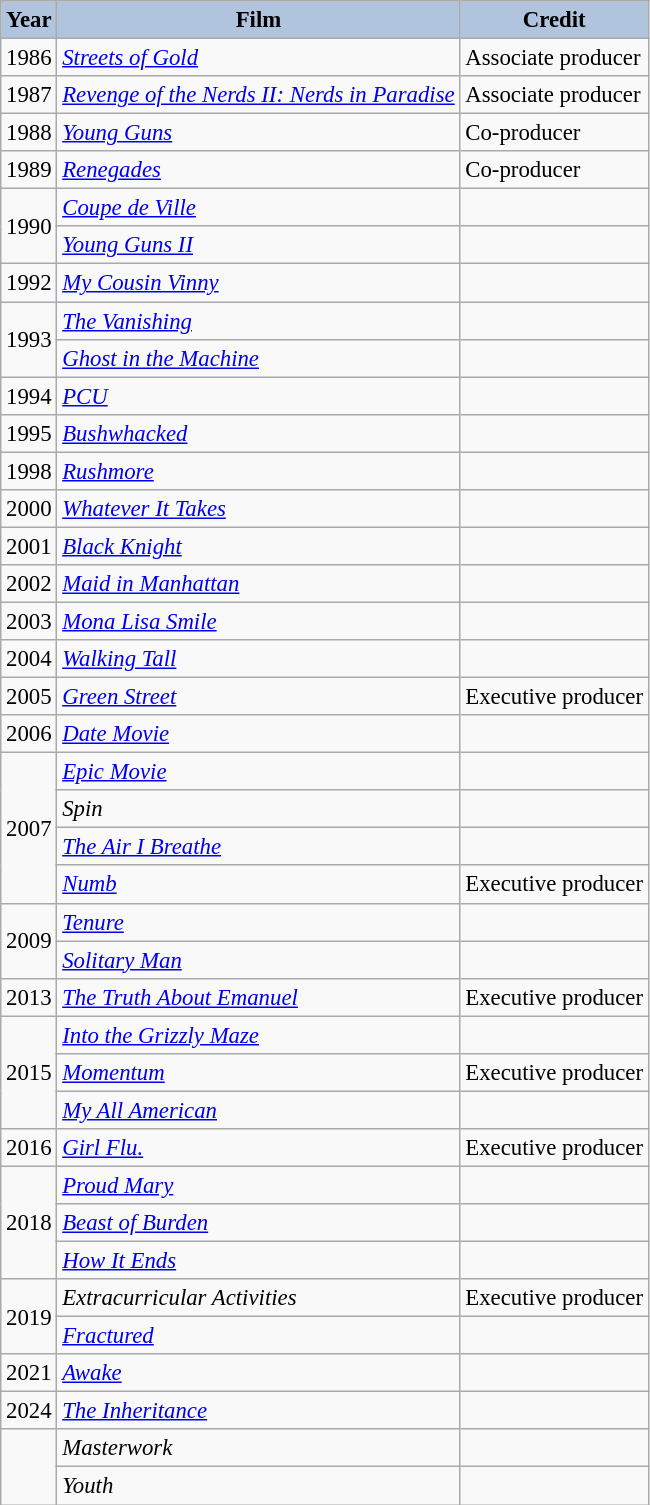<table class="wikitable" style="font-size:95%;">
<tr>
<th style="background:#B0C4DE;">Year</th>
<th style="background:#B0C4DE;">Film</th>
<th style="background:#B0C4DE;">Credit</th>
</tr>
<tr>
<td>1986</td>
<td><em><a href='#'>Streets of Gold</a></em></td>
<td>Associate producer</td>
</tr>
<tr>
<td>1987</td>
<td><em><a href='#'>Revenge of the Nerds II: Nerds in Paradise</a></em></td>
<td>Associate producer</td>
</tr>
<tr>
<td>1988</td>
<td><em><a href='#'>Young Guns</a></em></td>
<td>Co-producer</td>
</tr>
<tr>
<td>1989</td>
<td><em><a href='#'>Renegades</a></em></td>
<td>Co-producer</td>
</tr>
<tr>
<td rowspan=2>1990</td>
<td><em><a href='#'>Coupe de Ville</a></em></td>
<td></td>
</tr>
<tr>
<td><em><a href='#'>Young Guns II</a></em></td>
<td></td>
</tr>
<tr>
<td>1992</td>
<td><em><a href='#'>My Cousin Vinny</a></em></td>
<td></td>
</tr>
<tr>
<td rowspan=2>1993</td>
<td><em><a href='#'>The Vanishing</a></em></td>
<td></td>
</tr>
<tr>
<td><em><a href='#'>Ghost in the Machine</a></em></td>
<td></td>
</tr>
<tr>
<td>1994</td>
<td><em><a href='#'>PCU</a></em></td>
<td></td>
</tr>
<tr>
<td>1995</td>
<td><em><a href='#'>Bushwhacked</a></em></td>
<td></td>
</tr>
<tr>
<td>1998</td>
<td><em><a href='#'>Rushmore</a></em></td>
<td></td>
</tr>
<tr>
<td>2000</td>
<td><em><a href='#'>Whatever It Takes</a></em></td>
<td></td>
</tr>
<tr>
<td>2001</td>
<td><em><a href='#'>Black Knight</a></em></td>
<td></td>
</tr>
<tr>
<td>2002</td>
<td><em><a href='#'>Maid in Manhattan</a></em></td>
<td></td>
</tr>
<tr>
<td>2003</td>
<td><em><a href='#'>Mona Lisa Smile</a></em></td>
<td></td>
</tr>
<tr>
<td>2004</td>
<td><em><a href='#'>Walking Tall</a></em></td>
<td></td>
</tr>
<tr>
<td>2005</td>
<td><em><a href='#'>Green Street</a></em></td>
<td>Executive producer</td>
</tr>
<tr>
<td>2006</td>
<td><em><a href='#'>Date Movie</a></em></td>
<td></td>
</tr>
<tr>
<td rowspan=4>2007</td>
<td><em><a href='#'>Epic Movie</a></em></td>
<td></td>
</tr>
<tr>
<td><em>Spin</em></td>
<td></td>
</tr>
<tr>
<td><em><a href='#'>The Air I Breathe</a></em></td>
<td></td>
</tr>
<tr>
<td><em><a href='#'>Numb</a></em></td>
<td>Executive producer</td>
</tr>
<tr>
<td rowspan=2>2009</td>
<td><em><a href='#'>Tenure</a></em></td>
<td></td>
</tr>
<tr>
<td><em><a href='#'>Solitary Man</a></em></td>
<td></td>
</tr>
<tr>
<td>2013</td>
<td><em><a href='#'>The Truth About Emanuel</a></em></td>
<td>Executive producer</td>
</tr>
<tr>
<td rowspan=3>2015</td>
<td><em><a href='#'>Into the Grizzly Maze</a></em></td>
<td></td>
</tr>
<tr>
<td><em><a href='#'>Momentum</a></em></td>
<td>Executive producer</td>
</tr>
<tr>
<td><em><a href='#'>My All American</a></em></td>
<td></td>
</tr>
<tr>
<td>2016</td>
<td><em><a href='#'>Girl Flu.</a></em></td>
<td>Executive producer</td>
</tr>
<tr>
<td rowspan=3>2018</td>
<td><em><a href='#'>Proud Mary</a></em></td>
<td></td>
</tr>
<tr>
<td><em><a href='#'>Beast of Burden</a></em></td>
<td></td>
</tr>
<tr>
<td><em><a href='#'>How It Ends</a></em></td>
<td></td>
</tr>
<tr>
<td rowspan=2>2019</td>
<td><em>Extracurricular Activities</em></td>
<td>Executive producer</td>
</tr>
<tr>
<td><em><a href='#'>Fractured</a></em></td>
<td></td>
</tr>
<tr>
<td>2021</td>
<td><em><a href='#'>Awake</a></em></td>
<td></td>
</tr>
<tr>
<td>2024</td>
<td><em><a href='#'>The Inheritance</a></em></td>
<td></td>
</tr>
<tr>
<td rowspan="2" style="text-align:center;"></td>
<td><em>Masterwork</em></td>
<td></td>
</tr>
<tr>
<td><em>Youth</em></td>
<td></td>
</tr>
</table>
